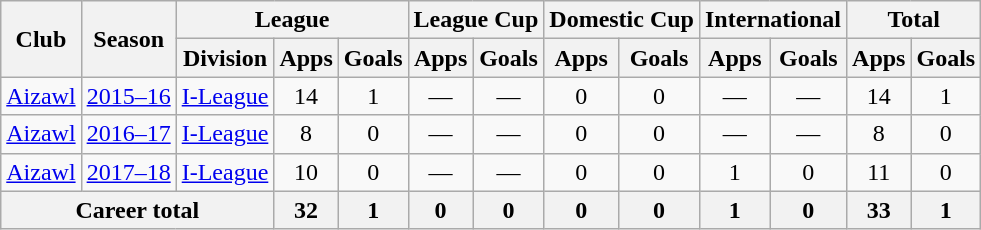<table class="wikitable" style="text-align: center;">
<tr>
<th rowspan="2">Club</th>
<th rowspan="2">Season</th>
<th colspan="3">League</th>
<th colspan="2">League Cup</th>
<th colspan="2">Domestic Cup</th>
<th colspan="2">International</th>
<th colspan="2">Total</th>
</tr>
<tr>
<th>Division</th>
<th>Apps</th>
<th>Goals</th>
<th>Apps</th>
<th>Goals</th>
<th>Apps</th>
<th>Goals</th>
<th>Apps</th>
<th>Goals</th>
<th>Apps</th>
<th>Goals</th>
</tr>
<tr>
<td rowspan="1"><a href='#'>Aizawl</a></td>
<td><a href='#'>2015–16</a></td>
<td><a href='#'>I-League</a></td>
<td>14</td>
<td>1</td>
<td>—</td>
<td>—</td>
<td>0</td>
<td>0</td>
<td>—</td>
<td>—</td>
<td>14</td>
<td>1</td>
</tr>
<tr>
<td rowspan="1"><a href='#'>Aizawl</a></td>
<td><a href='#'>2016–17</a></td>
<td><a href='#'>I-League</a></td>
<td>8</td>
<td>0</td>
<td>—</td>
<td>—</td>
<td>0</td>
<td>0</td>
<td>—</td>
<td>—</td>
<td>8</td>
<td>0</td>
</tr>
<tr>
<td rowspan="1"><a href='#'>Aizawl</a></td>
<td><a href='#'>2017–18</a></td>
<td><a href='#'>I-League</a></td>
<td>10</td>
<td>0</td>
<td>—</td>
<td>—</td>
<td>0</td>
<td>0</td>
<td>1</td>
<td>0</td>
<td>11</td>
<td>0</td>
</tr>
<tr>
<th colspan="3">Career total</th>
<th>32</th>
<th>1</th>
<th>0</th>
<th>0</th>
<th>0</th>
<th>0</th>
<th>1</th>
<th>0</th>
<th>33</th>
<th>1</th>
</tr>
</table>
